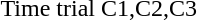<table>
<tr>
<td>Time trial</td>
<td>C1,C2,C3</td>
<td></td>
<td></td>
<td></td>
</tr>
</table>
